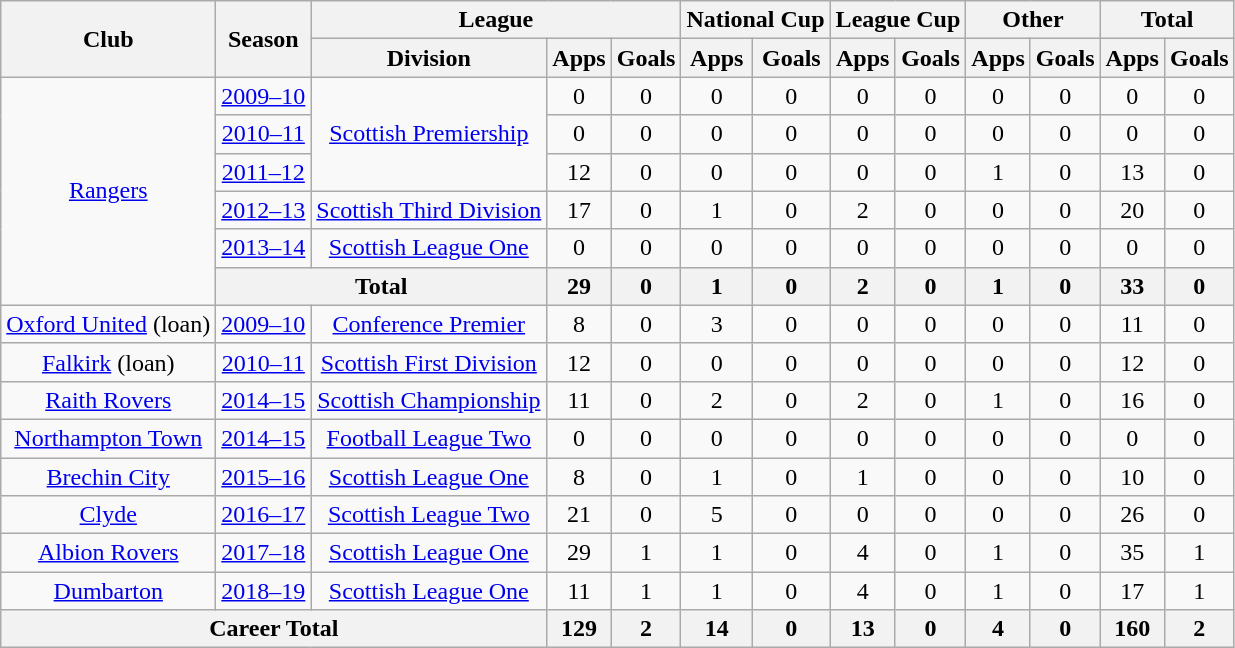<table class="wikitable" style="text-align: center">
<tr>
<th rowspan="2">Club</th>
<th rowspan="2">Season</th>
<th colspan="3">League</th>
<th colspan="2">National Cup</th>
<th colspan="2">League Cup</th>
<th colspan="2">Other</th>
<th colspan="2">Total</th>
</tr>
<tr>
<th>Division</th>
<th>Apps</th>
<th>Goals</th>
<th>Apps</th>
<th>Goals</th>
<th>Apps</th>
<th>Goals</th>
<th>Apps</th>
<th>Goals</th>
<th>Apps</th>
<th>Goals</th>
</tr>
<tr>
<td rowspan="6"><a href='#'>Rangers</a></td>
<td><a href='#'>2009–10</a></td>
<td rowspan="3"><a href='#'>Scottish Premiership</a></td>
<td>0</td>
<td>0</td>
<td>0</td>
<td>0</td>
<td>0</td>
<td>0</td>
<td>0</td>
<td>0</td>
<td>0</td>
<td>0</td>
</tr>
<tr>
<td><a href='#'>2010–11</a></td>
<td>0</td>
<td>0</td>
<td>0</td>
<td>0</td>
<td>0</td>
<td>0</td>
<td>0</td>
<td>0</td>
<td>0</td>
<td>0</td>
</tr>
<tr>
<td><a href='#'>2011–12</a></td>
<td>12</td>
<td>0</td>
<td>0</td>
<td>0</td>
<td>0</td>
<td>0</td>
<td>1</td>
<td>0</td>
<td>13</td>
<td>0</td>
</tr>
<tr>
<td><a href='#'>2012–13</a></td>
<td><a href='#'>Scottish Third Division</a></td>
<td>17</td>
<td>0</td>
<td>1</td>
<td>0</td>
<td>2</td>
<td>0</td>
<td>0</td>
<td>0</td>
<td>20</td>
<td>0</td>
</tr>
<tr>
<td><a href='#'>2013–14</a></td>
<td><a href='#'>Scottish League One</a></td>
<td>0</td>
<td>0</td>
<td>0</td>
<td>0</td>
<td>0</td>
<td>0</td>
<td>0</td>
<td>0</td>
<td>0</td>
<td>0</td>
</tr>
<tr>
<th colspan="2">Total</th>
<th>29</th>
<th>0</th>
<th>1</th>
<th>0</th>
<th>2</th>
<th>0</th>
<th>1</th>
<th>0</th>
<th>33</th>
<th>0</th>
</tr>
<tr>
<td><a href='#'>Oxford United</a> (loan)</td>
<td><a href='#'>2009–10</a></td>
<td><a href='#'>Conference Premier</a></td>
<td>8</td>
<td>0</td>
<td>3</td>
<td>0</td>
<td>0</td>
<td>0</td>
<td>0</td>
<td>0</td>
<td>11</td>
<td>0</td>
</tr>
<tr>
<td><a href='#'>Falkirk</a> (loan)</td>
<td><a href='#'>2010–11</a></td>
<td><a href='#'>Scottish First Division</a></td>
<td>12</td>
<td>0</td>
<td>0</td>
<td>0</td>
<td>0</td>
<td>0</td>
<td>0</td>
<td>0</td>
<td>12</td>
<td>0</td>
</tr>
<tr>
<td><a href='#'>Raith Rovers</a></td>
<td><a href='#'>2014–15</a></td>
<td><a href='#'>Scottish Championship</a></td>
<td>11</td>
<td>0</td>
<td>2</td>
<td>0</td>
<td>2</td>
<td>0</td>
<td>1</td>
<td>0</td>
<td>16</td>
<td>0</td>
</tr>
<tr>
<td><a href='#'>Northampton Town</a></td>
<td><a href='#'>2014–15</a></td>
<td><a href='#'>Football League Two</a></td>
<td>0</td>
<td>0</td>
<td>0</td>
<td>0</td>
<td>0</td>
<td>0</td>
<td>0</td>
<td>0</td>
<td>0</td>
<td>0</td>
</tr>
<tr>
<td><a href='#'>Brechin City</a></td>
<td><a href='#'>2015–16</a></td>
<td><a href='#'>Scottish League One</a></td>
<td>8</td>
<td>0</td>
<td>1</td>
<td>0</td>
<td>1</td>
<td>0</td>
<td>0</td>
<td>0</td>
<td>10</td>
<td>0</td>
</tr>
<tr>
<td><a href='#'>Clyde</a></td>
<td><a href='#'>2016–17</a></td>
<td><a href='#'>Scottish League Two</a></td>
<td>21</td>
<td>0</td>
<td>5</td>
<td>0</td>
<td>0</td>
<td>0</td>
<td>0</td>
<td>0</td>
<td>26</td>
<td>0</td>
</tr>
<tr>
<td><a href='#'>Albion Rovers</a></td>
<td><a href='#'>2017–18</a></td>
<td><a href='#'>Scottish League One</a></td>
<td>29</td>
<td>1</td>
<td>1</td>
<td>0</td>
<td>4</td>
<td>0</td>
<td>1</td>
<td>0</td>
<td>35</td>
<td>1</td>
</tr>
<tr>
<td><a href='#'>Dumbarton</a></td>
<td><a href='#'>2018–19</a></td>
<td><a href='#'>Scottish League One</a></td>
<td>11</td>
<td>1</td>
<td>1</td>
<td>0</td>
<td>4</td>
<td>0</td>
<td>1</td>
<td>0</td>
<td>17</td>
<td>1</td>
</tr>
<tr>
<th colspan="3">Career Total</th>
<th>129</th>
<th>2</th>
<th>14</th>
<th>0</th>
<th>13</th>
<th>0</th>
<th>4</th>
<th>0</th>
<th>160</th>
<th>2</th>
</tr>
</table>
